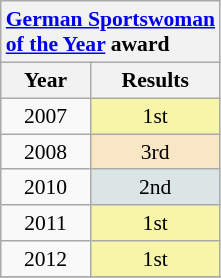<table class="wikitable collapsible collapsed" style="font-size:90%; text-align:center; float:left; margin:1em  1em 1em 0;">
<tr>
<th colspan="2" style="white-space:nowrap; text-align:left;"><a href='#'>German Sportswoman <br> of the Year</a> award  </th>
</tr>
<tr>
<th>Year</th>
<th>Results</th>
</tr>
<tr>
<td>2007</td>
<td style="background:#f7f6a8;">1st</td>
</tr>
<tr>
<td>2008</td>
<td style="background:#F8E6C4;">3rd</td>
</tr>
<tr>
<td>2010</td>
<td style="background:#dce5e5;">2nd</td>
</tr>
<tr>
<td>2011</td>
<td style="background:#f7f6a8;">1st</td>
</tr>
<tr>
<td>2012</td>
<td style="background:#f7f6a8;">1st</td>
</tr>
<tr>
</tr>
</table>
